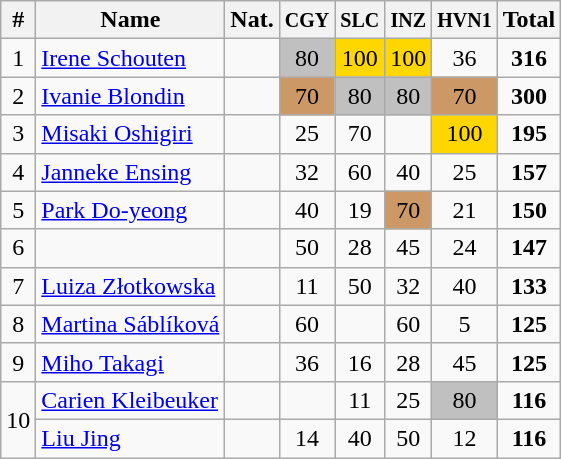<table class="wikitable" style="text-align:center;">
<tr>
<th>#</th>
<th>Name</th>
<th>Nat.</th>
<th><small>CGY</small></th>
<th><small>SLC</small></th>
<th><small>INZ</small></th>
<th><small>HVN1</small></th>
<th>Total</th>
</tr>
<tr>
<td>1</td>
<td align=left><a href='#'>Irene Schouten</a></td>
<td></td>
<td bgcolor=silver>80</td>
<td bgcolor=gold>100</td>
<td bgcolor=gold>100</td>
<td>36</td>
<td><strong>316</strong></td>
</tr>
<tr>
<td>2</td>
<td align=left><a href='#'>Ivanie Blondin</a></td>
<td></td>
<td bgcolor=cc9966>70</td>
<td bgcolor=silver>80</td>
<td bgcolor=silver>80</td>
<td bgcolor=cc9966>70</td>
<td><strong>300</strong></td>
</tr>
<tr>
<td>3</td>
<td align=left><a href='#'>Misaki Oshigiri</a></td>
<td></td>
<td>25</td>
<td>70</td>
<td></td>
<td bgcolor=gold>100</td>
<td><strong>195</strong></td>
</tr>
<tr>
<td>4</td>
<td align=left><a href='#'>Janneke Ensing</a></td>
<td></td>
<td>32</td>
<td>60</td>
<td>40</td>
<td>25</td>
<td><strong>157</strong></td>
</tr>
<tr>
<td>5</td>
<td align=left><a href='#'>Park Do-yeong</a></td>
<td></td>
<td>40</td>
<td>19</td>
<td bgcolor=cc9966>70</td>
<td>21</td>
<td><strong>150</strong></td>
</tr>
<tr>
<td>6</td>
<td align=left></td>
<td></td>
<td>50</td>
<td>28</td>
<td>45</td>
<td>24</td>
<td><strong>147</strong></td>
</tr>
<tr>
<td>7</td>
<td align=left><a href='#'>Luiza Złotkowska</a></td>
<td></td>
<td>11</td>
<td>50</td>
<td>32</td>
<td>40</td>
<td><strong>133</strong></td>
</tr>
<tr>
<td>8</td>
<td align=left><a href='#'>Martina Sáblíková</a></td>
<td></td>
<td>60</td>
<td></td>
<td>60</td>
<td>5</td>
<td><strong>125</strong></td>
</tr>
<tr>
<td>9</td>
<td align=left><a href='#'>Miho Takagi</a></td>
<td></td>
<td>36</td>
<td>16</td>
<td>28</td>
<td>45</td>
<td><strong>125</strong></td>
</tr>
<tr>
<td rowspan=2>10</td>
<td align=left><a href='#'>Carien Kleibeuker</a></td>
<td></td>
<td></td>
<td>11</td>
<td>25</td>
<td bgcolor=silver>80</td>
<td><strong>116</strong></td>
</tr>
<tr>
<td align=left><a href='#'>Liu Jing</a></td>
<td></td>
<td>14</td>
<td>40</td>
<td>50</td>
<td>12</td>
<td><strong>116</strong></td>
</tr>
</table>
